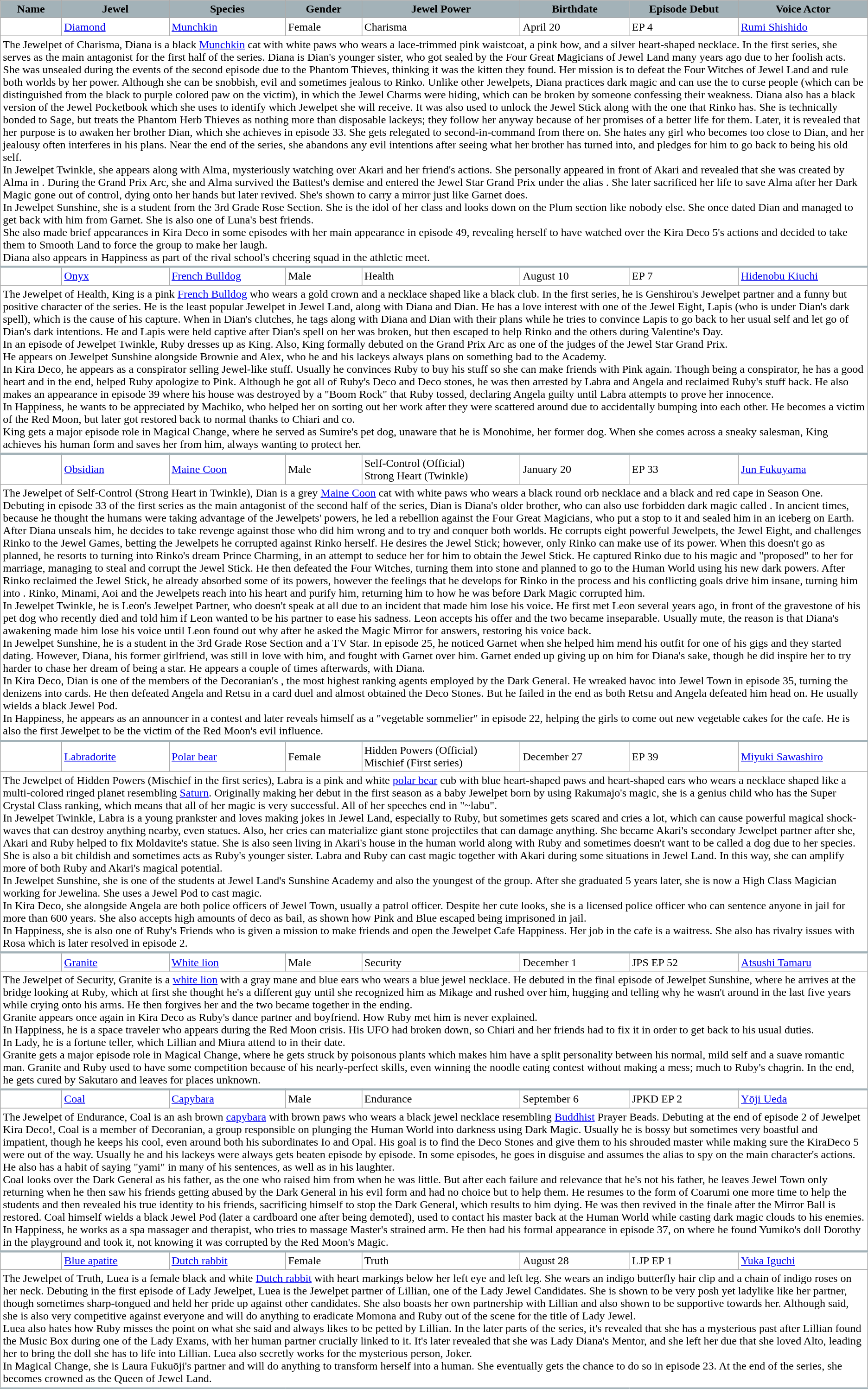<table class="wikitable" style="background:#FFFFFF">
<tr>
<th style="background:#A3B2B8;">Name</th>
<th style="background:#A3B2B8;">Jewel</th>
<th style="background:#A3B2B8;">Species</th>
<th style="background:#A3B2B8;">Gender</th>
<th style="background:#A3B2B8;">Jewel Power</th>
<th style="background:#A3B2B8;">Birthdate</th>
<th style="background:#A3B2B8;">Episode Debut</th>
<th style="background:#A3B2B8;">Voice Actor</th>
</tr>
<tr>
<td></td>
<td><a href='#'>Diamond</a></td>
<td><a href='#'>Munchkin</a></td>
<td>Female</td>
<td>Charisma</td>
<td>April 20</td>
<td>EP 4</td>
<td><a href='#'>Rumi Shishido</a></td>
</tr>
<tr>
<td style="border-bottom: 3px solid #A3B2B8;" colspan="14">The Jewelpet of Charisma, Diana is a black <a href='#'>Munchkin</a> cat with white paws who wears a lace-trimmed pink waistcoat, a pink bow, and a silver heart-shaped necklace. In the first series, she serves as the main antagonist for the first half of the series. Diana is Dian's younger sister, who got sealed by the Four Great Magicians of Jewel Land many years ago due to her foolish acts. She was unsealed during the events of the second episode due to the Phantom Thieves, thinking it was the kitten they found. Her mission is to defeat the Four Witches of Jewel Land and rule both worlds by her power. Although she can be snobbish, evil and sometimes jealous to Rinko. Unlike other Jewelpets, Diana practices dark magic and can use the  to curse people (which can be distinguished from the black to purple colored paw on the victim), in which the Jewel Charms were hiding, which can be broken by someone confessing their weakness. Diana also has a black version of the Jewel Pocketbook which she uses to identify which Jewelpet she will receive. It was also used to unlock the Jewel Stick along with the one that Rinko has. She is technically bonded to Sage, but treats the Phantom Herb Thieves as nothing more than disposable lackeys; they follow her anyway because of her promises of a better life for them. Later, it is revealed that her purpose is to awaken her brother Dian, which she achieves in episode 33. She gets relegated to second-in-command from there on. She hates any girl who becomes too close to Dian, and her jealousy often interferes in his plans. Near the end of the series, she abandons any evil intentions after seeing what her brother has turned into, and pledges for him to go back to being his old self.<br>In Jewelpet Twinkle, she appears along with Alma, mysteriously watching over Akari and her friend's actions. She personally appeared in front of Akari and revealed that she was created by Alma in . During the Grand Prix Arc, she and Alma survived the Battest's demise and entered the Jewel Star Grand Prix under the alias . She later sacrificed her life to save Alma after her Dark Magic gone out of control, dying onto her hands but later revived. She's shown to carry a mirror just like Garnet does.<br>In Jewelpet Sunshine, she is a student from the 3rd Grade Rose Section. She is the idol of her class and looks down on the Plum section like nobody else. She once dated Dian and managed to get back with him from Garnet. She is also one of Luna's best friends.<br>She also made brief appearances in Kira Deco in some episodes with her main appearance in episode 49, revealing herself to have watched over the Kira Deco 5's actions and decided to take them to Smooth Land to force the group to make her laugh.<br>Diana also appears in Happiness as part of the rival school's cheering squad in the athletic meet.</td>
</tr>
<tr>
<td></td>
<td><a href='#'>Onyx</a></td>
<td><a href='#'>French Bulldog</a></td>
<td>Male</td>
<td>Health</td>
<td>August 10</td>
<td>EP 7</td>
<td><a href='#'>Hidenobu Kiuchi</a></td>
</tr>
<tr>
<td style="border-bottom: 3px solid #A3B2B8;" colspan="14">The Jewelpet of Health, King is a pink <a href='#'>French Bulldog</a> who wears a gold crown and a necklace shaped like a black club. In the first series, he is Genshirou's Jewelpet partner and a funny but positive character of the series. He is the least popular Jewelpet in Jewel Land, along with Diana and Dian. He has a love interest with one of the Jewel Eight, Lapis (who is under Dian's dark spell), which is the cause of his capture. When in Dian's clutches, he tags along with Diana and Dian with their plans while he tries to convince Lapis to go back to her usual self and let go of Dian's dark intentions. He and Lapis were held captive after Dian's spell on her was broken, but then escaped to help Rinko and the others during Valentine's Day.<br>In an episode of Jewelpet Twinkle, Ruby dresses up as King. Also, King formally debuted on the Grand Prix Arc as one of the judges of the Jewel Star Grand Prix.<br>He appears on Jewelpet Sunshine alongside Brownie and Alex, who he and his lackeys always plans on something bad to the Academy.<br>In Kira Deco, he appears as a conspirator selling Jewel-like stuff. Usually he convinces Ruby to buy his stuff so she can make friends with Pink again. Though being a conspirator, he has a good heart and in the end, helped Ruby apologize to Pink. Although he got all of Ruby's Deco and Deco stones, he was then arrested by Labra and Angela and reclaimed Ruby's stuff back. He also makes an appearance in episode 39 where his house was destroyed by a "Boom Rock" that Ruby tossed, declaring Angela guilty until Labra attempts to prove her innocence.<br>In Happiness, he wants to be appreciated by Machiko, who helped her on sorting out her work after they were scattered around due to accidentally bumping into each other. He becomes a victim of the Red Moon, but later got restored back to normal thanks to Chiari and co.<br>King gets a major episode role in Magical Change, where he served as Sumire's pet dog, unaware that he is Monohime, her former dog. When she comes across a sneaky salesman, King achieves his human form and saves her from him, always wanting to protect her.</td>
</tr>
<tr>
<td></td>
<td><a href='#'>Obsidian</a></td>
<td><a href='#'>Maine Coon</a></td>
<td>Male</td>
<td>Self-Control (Official)<br>Strong Heart (Twinkle)</td>
<td>January 20</td>
<td>EP 33</td>
<td><a href='#'>Jun Fukuyama</a></td>
</tr>
<tr>
<td style="border-bottom: 3px solid #A3B2B8;" colspan="14">The Jewelpet of Self-Control (Strong Heart in Twinkle), Dian is a grey <a href='#'>Maine Coon</a> cat with white paws who wears a black round orb necklace and a black and red cape in Season One. Debuting in episode 33 of the first series as the main antagonist of the second half of the series, Dian is Diana's older brother, who can also use forbidden dark magic called . In ancient times, because he thought the humans were taking advantage of the Jewelpets' powers, he led a rebellion against the Four Great Magicians, who put a stop to it and sealed him in an iceberg on Earth. After Diana unseals him, he decides to take revenge against those who did him wrong and to try and conquer both worlds. He corrupts eight powerful Jewelpets, the Jewel Eight, and challenges Rinko to the Jewel Games, betting the Jewelpets he corrupted against Rinko herself. He desires the Jewel Stick; however, only Rinko can make use of its power. When this doesn't go as planned, he resorts to turning into Rinko's dream Prince Charming,  in an attempt to seduce her for him to obtain the Jewel Stick. He captured Rinko due to his magic and "proposed" to her for marriage,  managing to steal and corrupt the Jewel Stick. He then defeated the Four Witches, turning them into stone and planned to go to the Human World using his new dark powers. After Rinko reclaimed the Jewel Stick, he already absorbed some of its powers, however the feelings that he develops for Rinko in the process and his conflicting goals drive him insane, turning him into . Rinko, Minami, Aoi and the Jewelpets reach into his heart and purify him, returning him to how he was before Dark Magic corrupted him.<br>In Jewelpet Twinkle, he is Leon's Jewelpet Partner, who doesn't speak at all due to an incident that made him lose his voice. He first met Leon several years ago, in front of the gravestone of his pet dog who recently died and told him if Leon wanted to be his partner to ease his sadness. Leon accepts his offer and the two became inseparable. Usually mute, the reason is that Diana's awakening made him lose his voice until Leon found out why after he asked the Magic Mirror for answers, restoring his voice back.<br>In Jewelpet Sunshine, he is a student in the 3rd Grade Rose Section and a TV Star. In episode 25, he noticed Garnet when she helped him mend his outfit for one of his gigs and they started dating. However, Diana, his former girlfriend, was still in love with him, and fought with Garnet over him. Garnet ended up giving up on him for Diana's sake, though he did inspire her to try harder to chase her dream of being a star. He appears a couple of times afterwards, with Diana.<br>In Kira Deco, Dian is one of the members of the Decoranian's , the most highest ranking agents employed by the Dark General. He wreaked havoc into Jewel Town in episode 35, turning the denizens into cards. He then defeated Angela and Retsu in a card duel and almost obtained the Deco Stones. But he failed in the end as both Retsu and Angela defeated him head on. He usually wields a black Jewel Pod.<br>In Happiness, he appears as an announcer in a contest and later reveals himself as a "vegetable sommelier" in episode 22, helping the girls to come out new vegetable cakes for the cafe. He is also the first Jewelpet to be the victim of the Red Moon's evil influence.</td>
</tr>
<tr>
<td></td>
<td><a href='#'>Labradorite</a></td>
<td><a href='#'>Polar bear</a></td>
<td>Female</td>
<td>Hidden Powers (Official)<br>Mischief (First series)</td>
<td>December 27</td>
<td>EP 39</td>
<td><a href='#'>Miyuki Sawashiro</a></td>
</tr>
<tr>
<td style="border-bottom: 3px solid #A3B2B8;" colspan="14">The Jewelpet of Hidden Powers (Mischief in the first series), Labra is a pink and white <a href='#'>polar bear</a> cub with blue heart-shaped paws and heart-shaped ears who wears a necklace shaped like a multi-colored ringed planet resembling <a href='#'>Saturn</a>. Originally making her debut in the first season as a baby Jewelpet born by using Rakumajo's magic, she is a genius child who has the Super Crystal Class ranking, which means that all of her magic is very successful. All of her speeches end in "~labu".<br>In Jewelpet Twinkle, Labra is a young prankster and loves making jokes in Jewel Land, especially to Ruby, but sometimes gets scared and cries a lot, which can cause powerful magical shock-waves that can destroy anything nearby, even statues. Also, her cries can materialize giant stone projectiles that can damage anything. She became Akari's secondary Jewelpet partner after she, Akari and Ruby helped to fix Moldavite's statue. She is also seen living in Akari's house in the human world along with Ruby and sometimes doesn't want to be called a dog due to her species. She is also a bit childish and sometimes acts as Ruby's younger sister. Labra and Ruby can cast magic together with Akari during some situations in Jewel Land. In this way, she can amplify more of both Ruby and Akari's magical potential.<br>In Jewelpet Sunshine, she is one of the students at Jewel Land's Sunshine Academy and also the youngest of the group. After she graduated 5 years later, she is now a High Class Magician working for Jewelina. She uses a Jewel Pod to cast magic.<br>In Kira Deco, she alongside Angela are both police officers of Jewel Town, usually a patrol officer. Despite her cute looks, she is a licensed police officer who can sentence anyone in jail for more than 600 years. She also accepts high amounts of deco as bail, as shown how Pink and Blue escaped being imprisoned in jail.<br>In Happiness, she is also one of Ruby's Friends who is given a mission to make friends and open the Jewelpet Cafe Happiness. Her job in the cafe is a waitress. She also has rivalry issues with Rosa which is later resolved in episode 2.</td>
</tr>
<tr>
<td></td>
<td><a href='#'>Granite</a></td>
<td><a href='#'>White lion</a></td>
<td>Male</td>
<td>Security</td>
<td>December 1</td>
<td>JPS EP 52</td>
<td><a href='#'>Atsushi Tamaru</a></td>
</tr>
<tr>
<td style="border-bottom: 3px solid #A3B2B8;" colspan="14">The Jewelpet of Security, Granite is a <a href='#'>white lion</a> with a gray mane and blue ears who wears a blue jewel necklace. He debuted in the final episode of Jewelpet Sunshine, where he arrives at the bridge looking at Ruby, which at first she thought he's a different guy until she recognized him as Mikage and rushed over him, hugging and telling why he wasn't around in the last five years while crying onto his arms. He then forgives her and the two became together in the ending.<br>Granite appears once again in Kira Deco as Ruby's dance partner and boyfriend. How Ruby met him is never explained.<br>In Happiness, he is a space traveler who appears during the Red Moon crisis. His UFO had broken down, so Chiari and her friends had to fix it in order to get back to his usual duties.<br>In Lady, he is a fortune teller, which Lillian and Miura attend to in their date.<br>Granite gets a major episode role in Magical Change, where he gets struck by poisonous plants which makes him have a split personality between his normal, mild self and a suave romantic man. Granite and Ruby used to have some competition because of his nearly-perfect skills, even winning the noodle eating contest without making a mess; much to Ruby's chagrin. In the end, he gets cured by Sakutaro and leaves for places unknown.</td>
</tr>
<tr>
<td></td>
<td><a href='#'>Coal</a></td>
<td><a href='#'>Capybara</a></td>
<td>Male</td>
<td>Endurance</td>
<td>September 6</td>
<td>JPKD EP 2</td>
<td><a href='#'>Yōji Ueda</a></td>
</tr>
<tr>
<td style="border-bottom: 3px solid #A3B2B8;" colspan="14">The Jewelpet of Endurance, Coal is an ash brown <a href='#'>capybara</a> with brown paws who wears a black jewel necklace resembling <a href='#'>Buddhist</a> Prayer Beads. Debuting at the end of episode 2 of Jewelpet Kira Deco!, Coal is a member of Decoranian, a group responsible on plunging the Human World into darkness using Dark Magic. Usually he is bossy but sometimes very boastful and impatient, though he keeps his cool, even around both his subordinates Io and Opal. His goal is to find the Deco Stones and give them to his shrouded master while making sure the KiraDeco 5 were out of the way. Usually he and his lackeys were always gets beaten episode by episode. In some episodes, he goes in disguise and assumes the alias  to spy on the main character's actions. He also has a habit of saying "yami" in many of his sentences, as well as in his laughter.<br>Coal looks over the Dark General as his father, as the one who raised him from when he was little. But after each failure and relevance that he's not his father, he leaves Jewel Town only returning when he then saw his friends getting abused by the Dark General in his evil form and had no choice but to help them. He resumes to the form of Coarumi one more time to help the students and then revealed his true identity to his friends, sacrificing himself to stop the Dark General, which results to him dying. He was then revived in the finale after the Mirror Ball is restored. Coal himself wields a black Jewel Pod (later a cardboard one after being demoted), used to contact his master back at the Human World while casting dark magic clouds to his enemies.<br>In Happiness, he works as a spa massager and therapist, who tries to massage Master's strained arm. He then had his formal appearance in episode 37, on where he found Yumiko's doll Dorothy in the playground and took it, not knowing it was corrupted by the Red Moon's Magic.</td>
</tr>
<tr>
<td></td>
<td><a href='#'>Blue apatite</a></td>
<td><a href='#'>Dutch rabbit</a></td>
<td>Female</td>
<td>Truth</td>
<td>August 28</td>
<td>LJP EP 1</td>
<td><a href='#'>Yuka Iguchi</a></td>
</tr>
<tr>
<td style="border-bottom: 3px solid #A3B2B8;" colspan="14">The Jewelpet of Truth, Luea is a female black and white <a href='#'>Dutch rabbit</a> with heart markings below her left eye and left leg. She wears an indigo butterfly hair clip and a chain of indigo roses on her neck. Debuting in the first episode of Lady Jewelpet, Luea is the Jewelpet partner of Lillian, one of the Lady Jewel Candidates. She is shown to be very posh yet ladylike like her partner, though sometimes sharp-tongued and held her pride up against other candidates. She also boasts her own partnership with Lillian and also shown to be supportive towards her. Although said, she is also very competitive against everyone and will do anything to eradicate Momona and Ruby out of the scene for the title of Lady Jewel.<br>Luea also hates how Ruby misses the point on what she said and always likes to be petted by Lillian. In the later parts of the series, it's revealed that she has a mysterious past after Lillian found the Music Box during one of the Lady Exams, with her human partner crucially linked to it. It's later revealed that she was Lady Diana's Mentor, and she left her due that she loved Alto, leading her to bring the doll she has to life into Lillian. Luea also secretly works for the mysterious person, Joker.<br>In Magical Change, she is Laura Fukuōji's partner and will do anything to transform herself into a human. She eventually gets the chance to do so in episode 23. At the end of the series, she becomes crowned as the Queen of Jewel Land.</td>
</tr>
</table>
